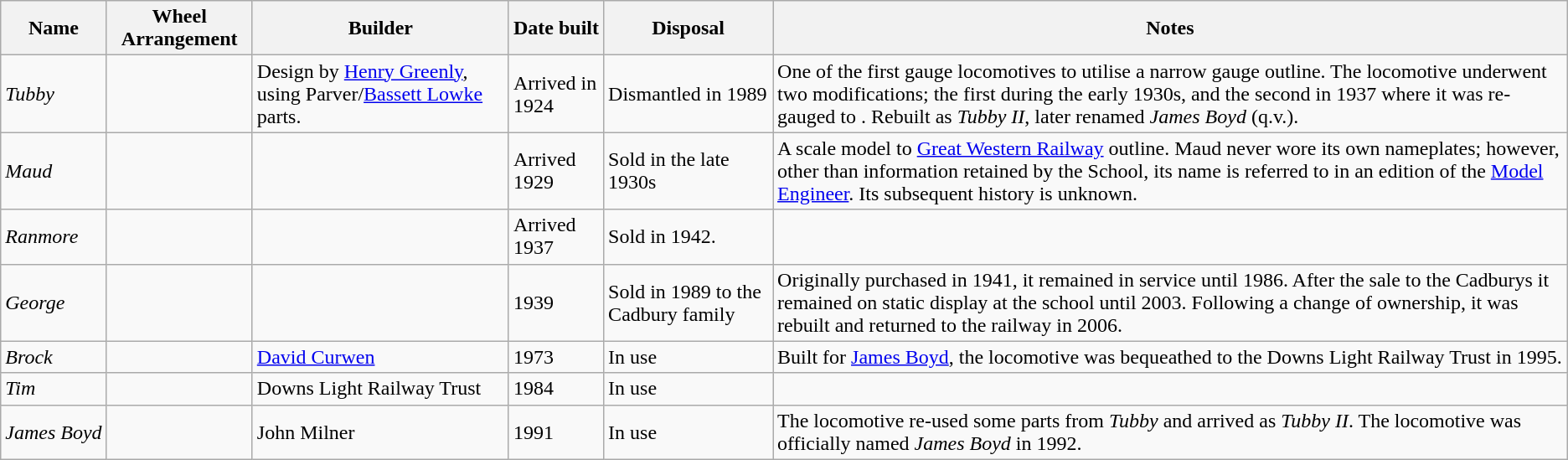<table class="sort wikitable">
<tr>
<th>Name</th>
<th>Wheel Arrangement</th>
<th>Builder</th>
<th>Date built</th>
<th>Disposal</th>
<th>Notes</th>
</tr>
<tr>
<td><em>Tubby</em></td>
<td></td>
<td>Design by <a href='#'>Henry Greenly</a>, using Parver/<a href='#'>Bassett Lowke</a> parts.</td>
<td>Arrived in 1924</td>
<td>Dismantled in 1989</td>
<td>One of the first  gauge locomotives to utilise a narrow gauge outline. The locomotive underwent two modifications; the first during the early 1930s, and the second in 1937 where it was re-gauged to . Rebuilt as <em>Tubby II</em>, later renamed <em>James Boyd</em> (q.v.).</td>
</tr>
<tr>
<td><em>Maud</em></td>
<td></td>
<td></td>
<td>Arrived 1929</td>
<td>Sold in the late 1930s</td>
<td>A scale model to <a href='#'>Great Western Railway</a> outline. Maud never wore its own nameplates; however, other than information retained by the School, its name is referred to in an edition of the <a href='#'>Model Engineer</a>. Its subsequent history is unknown.</td>
</tr>
<tr>
<td><em>Ranmore</em></td>
<td></td>
<td></td>
<td>Arrived 1937</td>
<td>Sold in 1942.</td>
<td></td>
</tr>
<tr>
<td><em>George</em></td>
<td></td>
<td></td>
<td>1939</td>
<td>Sold in 1989 to the Cadbury family</td>
<td>Originally purchased in 1941, it remained in service until 1986. After the sale to the Cadburys it remained on static display at the school until 2003. Following a change of ownership, it was rebuilt and returned to the railway in 2006.</td>
</tr>
<tr>
<td><em>Brock</em></td>
<td></td>
<td><a href='#'>David Curwen</a></td>
<td>1973</td>
<td>In use</td>
<td>Built for <a href='#'>James Boyd</a>, the locomotive was bequeathed to the Downs Light Railway Trust in 1995.</td>
</tr>
<tr>
<td><em>Tim</em></td>
<td></td>
<td>Downs Light Railway Trust</td>
<td>1984</td>
<td>In use</td>
<td></td>
</tr>
<tr>
<td><em>James Boyd</em></td>
<td></td>
<td>John Milner</td>
<td>1991</td>
<td>In use</td>
<td>The locomotive re-used some parts from <em>Tubby</em> and arrived as <em>Tubby II</em>. The locomotive was officially named <em>James Boyd</em> in 1992.</td>
</tr>
</table>
